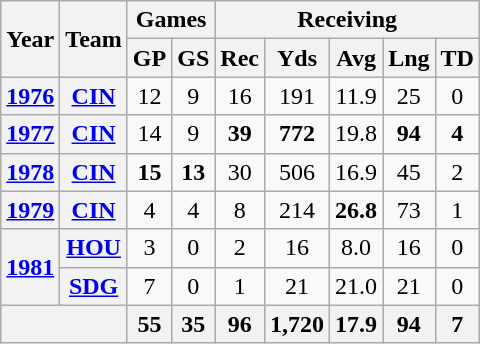<table class="wikitable" style="text-align:center">
<tr>
<th rowspan="2">Year</th>
<th rowspan="2">Team</th>
<th colspan="2">Games</th>
<th colspan="5">Receiving</th>
</tr>
<tr>
<th>GP</th>
<th>GS</th>
<th>Rec</th>
<th>Yds</th>
<th>Avg</th>
<th>Lng</th>
<th>TD</th>
</tr>
<tr>
<th><a href='#'>1976</a></th>
<th><a href='#'>CIN</a></th>
<td>12</td>
<td>9</td>
<td>16</td>
<td>191</td>
<td>11.9</td>
<td>25</td>
<td>0</td>
</tr>
<tr>
<th><a href='#'>1977</a></th>
<th><a href='#'>CIN</a></th>
<td>14</td>
<td>9</td>
<td><strong>39</strong></td>
<td><strong>772</strong></td>
<td>19.8</td>
<td><strong>94</strong></td>
<td><strong>4</strong></td>
</tr>
<tr>
<th><a href='#'>1978</a></th>
<th><a href='#'>CIN</a></th>
<td><strong>15</strong></td>
<td><strong>13</strong></td>
<td>30</td>
<td>506</td>
<td>16.9</td>
<td>45</td>
<td>2</td>
</tr>
<tr>
<th><a href='#'>1979</a></th>
<th><a href='#'>CIN</a></th>
<td>4</td>
<td>4</td>
<td>8</td>
<td>214</td>
<td><strong>26.8</strong></td>
<td>73</td>
<td>1</td>
</tr>
<tr>
<th rowspan="2"><a href='#'>1981</a></th>
<th><a href='#'>HOU</a></th>
<td>3</td>
<td>0</td>
<td>2</td>
<td>16</td>
<td>8.0</td>
<td>16</td>
<td>0</td>
</tr>
<tr>
<th><a href='#'>SDG</a></th>
<td>7</td>
<td>0</td>
<td>1</td>
<td>21</td>
<td>21.0</td>
<td>21</td>
<td>0</td>
</tr>
<tr>
<th colspan="2"></th>
<th>55</th>
<th>35</th>
<th>96</th>
<th>1,720</th>
<th>17.9</th>
<th>94</th>
<th>7</th>
</tr>
</table>
